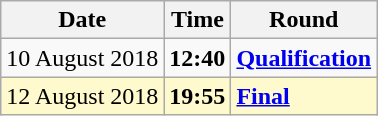<table class="wikitable">
<tr>
<th>Date</th>
<th>Time</th>
<th>Round</th>
</tr>
<tr>
<td>10 August 2018</td>
<td><strong>12:40</strong></td>
<td><strong><a href='#'>Qualification</a></strong></td>
</tr>
<tr style=background:lemonchiffon>
<td>12 August 2018</td>
<td><strong>19:55</strong></td>
<td><strong><a href='#'>Final</a></strong></td>
</tr>
</table>
